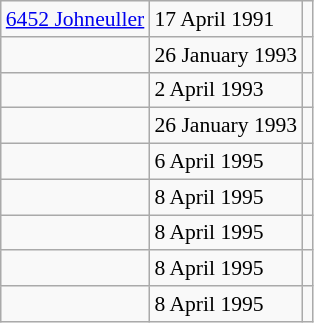<table class="wikitable floatright" style="font-size: 0.9em;">
<tr>
<td><a href='#'>6452 Johneuller</a></td>
<td>17 April 1991</td>
<td></td>
</tr>
<tr>
<td></td>
<td>26 January 1993</td>
<td></td>
</tr>
<tr>
<td></td>
<td>2 April 1993</td>
<td></td>
</tr>
<tr>
<td></td>
<td>26 January 1993</td>
<td></td>
</tr>
<tr>
<td></td>
<td>6 April 1995</td>
<td></td>
</tr>
<tr>
<td></td>
<td>8 April 1995</td>
<td></td>
</tr>
<tr>
<td></td>
<td>8 April 1995</td>
<td></td>
</tr>
<tr>
<td></td>
<td>8 April 1995</td>
<td></td>
</tr>
<tr>
<td></td>
<td>8 April 1995</td>
<td></td>
</tr>
</table>
